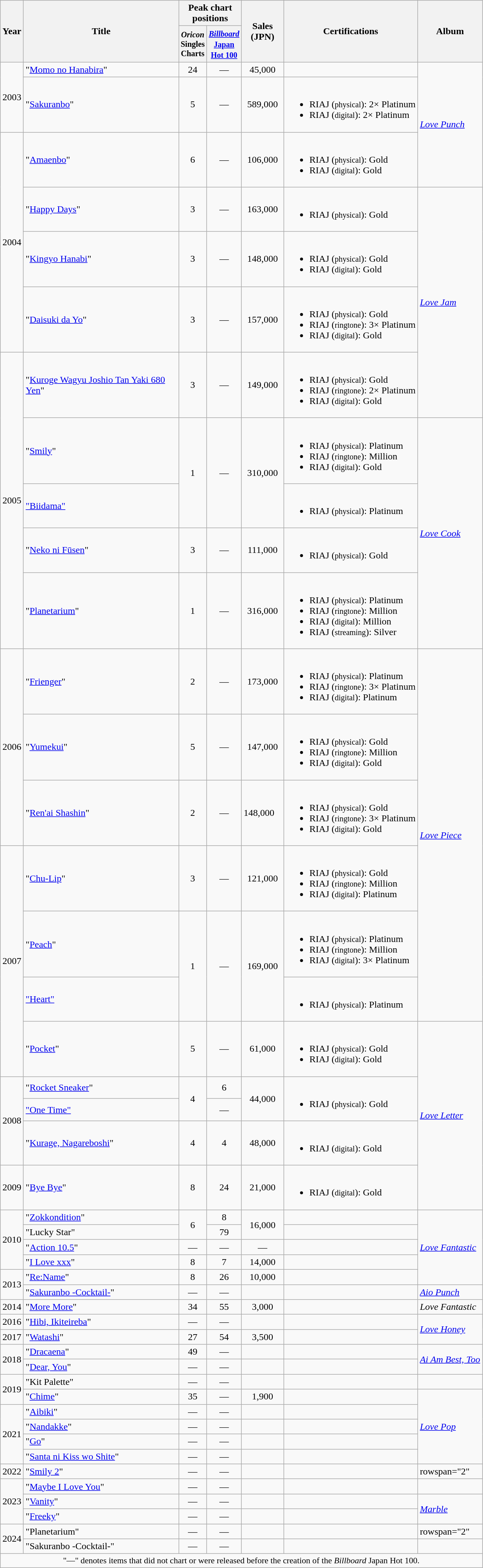<table class="wikitable plainrowheaders">
<tr>
<th scope="col" rowspan="2" style="width:2em;">Year</th>
<th scope="col" rowspan="2" style="width:16em;">Title</th>
<th colspan="2">Peak chart positions</th>
<th scope="col" rowspan="2" style="width:4em;">Sales (JPN)</th>
<th rowspan="2">Certifications</th>
<th rowspan="2">Album</th>
</tr>
<tr>
<th style="width:3em;font-size:85%"><em>Oricon</em> Singles Charts<br></th>
<th width="40"><small><em><a href='#'>Billboard</a></em> <a href='#'>Japan Hot 100</a></small></th>
</tr>
<tr>
<td rowspan="2">2003</td>
<td>"<a href='#'>Momo no Hanabira</a>"</td>
<td align="center">24</td>
<td align="center">—</td>
<td align="center">45,000</td>
<td></td>
<td rowspan="3"><a href='#'><em>Love Punch</em></a></td>
</tr>
<tr>
<td>"<a href='#'>Sakuranbo</a>"</td>
<td align="center">5</td>
<td align="center">—</td>
<td align="center">589,000</td>
<td><br><ul><li>RIAJ (<small>physical</small>): 2× Platinum</li><li>RIAJ (<small>digital</small>): 2× Platinum</li></ul></td>
</tr>
<tr>
<td rowspan="4">2004</td>
<td>"<a href='#'>Amaenbo</a>"</td>
<td align="center">6</td>
<td align="center">—</td>
<td align="center">106,000</td>
<td><br><ul><li>RIAJ (<small>physical</small>): Gold</li><li>RIAJ (<small>digital</small>): Gold</li></ul></td>
</tr>
<tr>
<td>"<a href='#'>Happy Days</a>"</td>
<td align="center">3</td>
<td align="center">—</td>
<td align="center">163,000</td>
<td><br><ul><li>RIAJ (<small>physical</small>): Gold</li></ul></td>
<td rowspan="4"><em><a href='#'>Love Jam</a></em></td>
</tr>
<tr>
<td>"<a href='#'>Kingyo Hanabi</a>"</td>
<td align="center">3</td>
<td align="center">—</td>
<td align="center">148,000</td>
<td><br><ul><li>RIAJ (<small>physical</small>): Gold</li><li>RIAJ (<small>digital</small>): Gold</li></ul></td>
</tr>
<tr>
<td>"<a href='#'>Daisuki da Yo</a>"</td>
<td align="center">3</td>
<td align="center">—</td>
<td align="center">157,000</td>
<td><br><ul><li>RIAJ (<small>physical</small>): Gold</li><li>RIAJ (<small>ringtone</small>): 3× Platinum</li><li>RIAJ (<small>digital</small>): Gold</li></ul></td>
</tr>
<tr>
<td rowspan="5">2005</td>
<td>"<a href='#'>Kuroge Wagyu Joshio Tan Yaki 680 Yen</a>"</td>
<td align="center">3</td>
<td align="center">—</td>
<td align="center">149,000</td>
<td><br><ul><li>RIAJ (<small>physical</small>): Gold</li><li>RIAJ (<small>ringtone</small>): 2× Platinum</li><li>RIAJ (<small>digital</small>): Gold</li></ul></td>
</tr>
<tr>
<td>"<a href='#'>Smily</a>"</td>
<td rowspan="2" align="center">1</td>
<td rowspan="2" align="center">—</td>
<td rowspan="2" align="center">310,000</td>
<td><br><ul><li>RIAJ (<small>physical</small>): Platinum</li><li>RIAJ (<small>ringtone</small>): Million</li><li>RIAJ (<small>digital</small>): Gold</li></ul></td>
<td rowspan="4"><em><a href='#'>Love Cook</a></em></td>
</tr>
<tr>
<td><a href='#'>"Biidama"</a></td>
<td><br><ul><li>RIAJ (<small>physical</small>): Platinum</li></ul></td>
</tr>
<tr>
<td>"<a href='#'>Neko ni Fūsen</a>"</td>
<td align="center">3</td>
<td align="center">—</td>
<td align="center">111,000</td>
<td><br><ul><li>RIAJ (<small>physical</small>): Gold</li></ul></td>
</tr>
<tr>
<td>"<a href='#'>Planetarium</a>"</td>
<td align="center">1</td>
<td align="center">—</td>
<td align="center">316,000</td>
<td><br><ul><li>RIAJ (<small>physical</small>): Platinum</li><li>RIAJ (<small>ringtone</small>): Million</li><li>RIAJ (<small>digital</small>): Million</li><li>RIAJ (<small>streaming</small>): Silver</li></ul></td>
</tr>
<tr>
<td rowspan="3">2006</td>
<td>"<a href='#'>Frienger</a>"</td>
<td align="center">2</td>
<td align="center">—</td>
<td align="center">173,000</td>
<td><br><ul><li>RIAJ (<small>physical</small>): Platinum</li><li>RIAJ (<small>ringtone</small>): 3× Platinum</li><li>RIAJ (<small>digital</small>): Platinum</li></ul></td>
<td rowspan="6"><em><a href='#'>Love Piece</a></em></td>
</tr>
<tr>
<td>"<a href='#'>Yumekui</a>"</td>
<td align="center">5</td>
<td align="center">—</td>
<td align="center">147,000</td>
<td><br><ul><li>RIAJ (<small>physical</small>): Gold</li><li>RIAJ (<small>ringtone</small>): Million</li><li>RIAJ (<small>digital</small>): Gold</li></ul></td>
</tr>
<tr>
<td>"<a href='#'>Ren'ai Shashin</a>"</td>
<td align="center">2</td>
<td align="center">—</td>
<td>148,000</td>
<td><br><ul><li>RIAJ (<small>physical</small>): Gold</li><li>RIAJ (<small>ringtone</small>): 3× Platinum</li><li>RIAJ (<small>digital</small>): Gold</li></ul></td>
</tr>
<tr>
<td rowspan="4">2007</td>
<td>"<a href='#'>Chu-Lip</a>"</td>
<td align="center">3</td>
<td align="center">—</td>
<td align="center">121,000</td>
<td><br><ul><li>RIAJ (<small>physical</small>): Gold</li><li>RIAJ (<small>ringtone</small>): Million</li><li>RIAJ (<small>digital</small>): Platinum</li></ul></td>
</tr>
<tr>
<td>"<a href='#'>Peach</a>"</td>
<td rowspan="2" align="center">1</td>
<td rowspan="2" align="center">—</td>
<td rowspan="2" align="center">169,000</td>
<td><br><ul><li>RIAJ (<small>physical</small>): Platinum</li><li>RIAJ (<small>ringtone</small>): Million</li><li>RIAJ (<small>digital</small>): 3× Platinum</li></ul></td>
</tr>
<tr>
<td><a href='#'>"Heart"</a></td>
<td><br><ul><li>RIAJ (<small>physical</small>): Platinum</li></ul></td>
</tr>
<tr>
<td>"<a href='#'>Pocket</a>"</td>
<td align="center">5</td>
<td align="center">—</td>
<td align="center">61,000</td>
<td><br><ul><li>RIAJ (<small>physical</small>): Gold</li><li>RIAJ (<small>digital</small>): Gold</li></ul></td>
<td rowspan="5"><em><a href='#'>Love Letter</a></em></td>
</tr>
<tr>
<td rowspan="3">2008</td>
<td>"<a href='#'>Rocket Sneaker</a>"</td>
<td rowspan="2" align="center">4</td>
<td align="center">6</td>
<td rowspan="2" align="center">44,000</td>
<td rowspan="2"><br><ul><li>RIAJ (<small>physical</small>): Gold</li></ul></td>
</tr>
<tr>
<td><a href='#'>"One Time"</a></td>
<td align="center">—</td>
</tr>
<tr>
<td>"<a href='#'>Kurage, Nagareboshi</a>"</td>
<td align="center">4</td>
<td align="center">4</td>
<td align="center">48,000</td>
<td><br><ul><li>RIAJ (<small>digital</small>): Gold</li></ul></td>
</tr>
<tr>
<td>2009</td>
<td>"<a href='#'>Bye Bye</a>"</td>
<td align="center">8</td>
<td align="center">24</td>
<td align="center">21,000</td>
<td><br><ul><li>RIAJ (<small>digital</small>): Gold</li></ul></td>
</tr>
<tr>
<td rowspan="4">2010</td>
<td>"<a href='#'>Zokkondition</a>"</td>
<td rowspan="2" align="center">6</td>
<td align="center">8</td>
<td rowspan="2" align="center">16,000</td>
<td></td>
<td rowspan="5"><em><a href='#'>Love Fantastic</a></em></td>
</tr>
<tr>
<td>"Lucky Star"</td>
<td align="center">79</td>
<td></td>
</tr>
<tr>
<td>"<a href='#'>Action 10.5</a>"</td>
<td align="center">—</td>
<td align="center">—</td>
<td align="center">—</td>
<td></td>
</tr>
<tr>
<td>"<a href='#'>I Love xxx</a>"</td>
<td align="center">8</td>
<td align="center">7</td>
<td align="center">14,000</td>
<td></td>
</tr>
<tr>
<td rowspan="2">2013</td>
<td>"<a href='#'>Re:Name</a>"</td>
<td align="center">8</td>
<td align="center">26</td>
<td align="center">10,000</td>
<td></td>
</tr>
<tr>
<td>"<a href='#'>Sakuranbo -Cocktail-</a>"</td>
<td align="center">—</td>
<td align="center">—</td>
<td align="center"></td>
<td></td>
<td><em><a href='#'>Aio Punch</a></em></td>
</tr>
<tr>
<td>2014</td>
<td>"<a href='#'>More More</a>"</td>
<td align="center">34</td>
<td align="center">55</td>
<td align="center">3,000</td>
<td></td>
<td><em>Love Fantastic</em></td>
</tr>
<tr>
<td>2016</td>
<td>"<a href='#'>Hibi, Ikiteireba</a>"</td>
<td align="center">—</td>
<td align="center">—</td>
<td align="center"></td>
<td></td>
<td rowspan="2"><em><a href='#'>Love Honey</a></em></td>
</tr>
<tr>
<td>2017</td>
<td>"<a href='#'>Watashi</a>"</td>
<td align="center">27</td>
<td align="center">54</td>
<td align="center">3,500</td>
<td></td>
</tr>
<tr>
<td rowspan="2">2018</td>
<td>"<a href='#'>Dracaena</a>"</td>
<td align="center">49</td>
<td align="center">—</td>
<td align="center"></td>
<td></td>
<td rowspan="2"><em><a href='#'>Ai Am Best, Too</a></em></td>
</tr>
<tr>
<td>"<a href='#'>Dear, You</a>"</td>
<td align="center">—</td>
<td align="center">—</td>
<td align="center"></td>
<td></td>
</tr>
<tr>
<td rowspan="2">2019</td>
<td>"Kit Palette"</td>
<td align="center">—</td>
<td align="center">—</td>
<td align="center"></td>
<td></td>
<td></td>
</tr>
<tr>
<td>"<a href='#'>Chime</a>"</td>
<td align="center">35</td>
<td align="center">—</td>
<td align="center">1,900</td>
<td></td>
<td rowspan="5"><em><a href='#'>Love Pop</a></em></td>
</tr>
<tr>
<td rowspan="4">2021</td>
<td>"<a href='#'>Aibiki</a>"</td>
<td align="center">—</td>
<td align="center">—</td>
<td align="center"></td>
<td></td>
</tr>
<tr>
<td>"<a href='#'>Nandakke</a>"</td>
<td align="center">—</td>
<td align="center">—</td>
<td align="center"></td>
<td></td>
</tr>
<tr>
<td>"<a href='#'>Go</a>"</td>
<td align="center">—</td>
<td align="center">—</td>
<td align="center"></td>
<td></td>
</tr>
<tr>
<td>"<a href='#'>Santa ni Kiss wo Shite</a>"</td>
<td align="center">—</td>
<td align="center">—</td>
<td align="center"></td>
<td></td>
</tr>
<tr>
<td>2022</td>
<td>"<a href='#'>Smily 2</a>"</td>
<td align="center">—</td>
<td align="center">—</td>
<td align="center"></td>
<td></td>
<td>rowspan="2" </td>
</tr>
<tr>
<td rowspan="3">2023</td>
<td>"<a href='#'>Maybe I Love You</a>"</td>
<td align="center">—</td>
<td align="center">—</td>
<td align="center"></td>
<td></td>
</tr>
<tr>
<td>"<a href='#'>Vanity</a>"</td>
<td align="center">—</td>
<td align="center">—</td>
<td align="center"></td>
<td></td>
<td rowspan="2"><em><a href='#'>Marble</a></em></td>
</tr>
<tr>
<td>"<a href='#'>Freeky</a>"</td>
<td align="center">—</td>
<td align="center">—</td>
<td align="center"></td>
<td></td>
</tr>
<tr>
<td rowspan="2">2024</td>
<td>"Planetarium"<br></td>
<td align="center">—</td>
<td align="center">—</td>
<td align="center"></td>
<td></td>
<td>rowspan="2" </td>
</tr>
<tr>
<td>"Sakuranbo -Cocktail-"<br></td>
<td align="center">—</td>
<td align="center">—</td>
<td align="center"></td>
<td></td>
</tr>
<tr>
<td colspan="7" style="text-align:center;font-size:90%">"—" denotes items that did not chart or were released before the creation of the <em>Billboard</em> Japan Hot 100.</td>
</tr>
</table>
